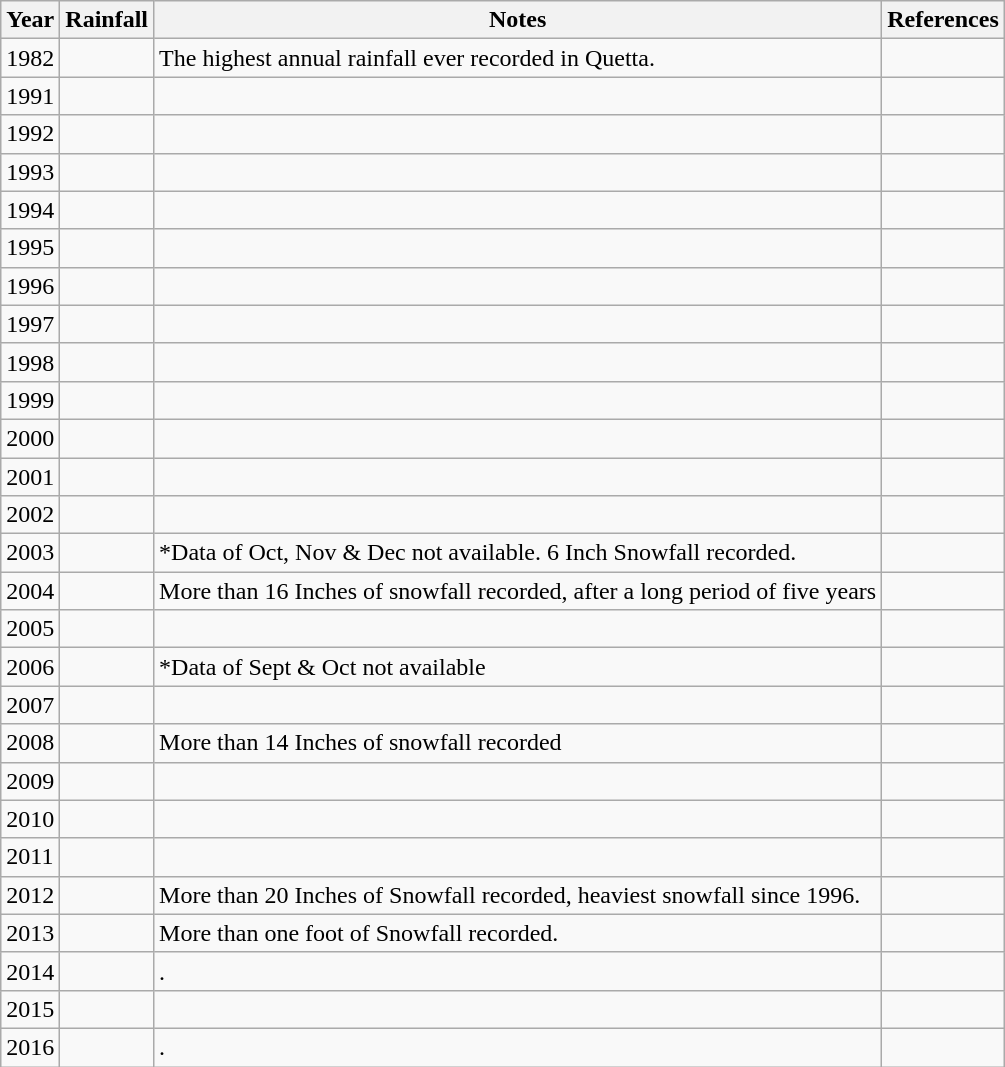<table class="wikitable sortable">
<tr>
<th>Year</th>
<th>Rainfall</th>
<th>Notes</th>
<th>References</th>
</tr>
<tr>
<td>1982</td>
<td></td>
<td>The highest annual rainfall ever recorded in Quetta.</td>
<td></td>
</tr>
<tr>
<td>1991</td>
<td></td>
<td></td>
<td></td>
</tr>
<tr>
<td>1992</td>
<td></td>
<td></td>
<td></td>
</tr>
<tr>
<td>1993</td>
<td></td>
<td></td>
<td></td>
</tr>
<tr>
<td>1994</td>
<td></td>
<td></td>
<td></td>
</tr>
<tr>
<td>1995</td>
<td></td>
<td></td>
<td></td>
</tr>
<tr>
<td>1996</td>
<td></td>
<td></td>
<td></td>
</tr>
<tr>
<td>1997</td>
<td></td>
<td></td>
<td></td>
</tr>
<tr>
<td>1998</td>
<td></td>
<td></td>
<td></td>
</tr>
<tr>
<td>1999</td>
<td></td>
<td></td>
<td></td>
</tr>
<tr>
<td>2000</td>
<td></td>
<td></td>
<td></td>
</tr>
<tr>
<td>2001</td>
<td></td>
<td></td>
<td></td>
</tr>
<tr>
<td>2002</td>
<td></td>
<td></td>
<td></td>
</tr>
<tr>
<td>2003</td>
<td></td>
<td>*Data of Oct, Nov & Dec not available. 6 Inch Snowfall recorded.</td>
<td></td>
</tr>
<tr>
<td>2004</td>
<td></td>
<td>More than 16 Inches of snowfall recorded, after a long period of five years</td>
<td></td>
</tr>
<tr>
<td>2005</td>
<td></td>
<td></td>
<td></td>
</tr>
<tr>
<td>2006</td>
<td></td>
<td>*Data of Sept & Oct not available</td>
<td></td>
</tr>
<tr>
<td>2007</td>
<td></td>
<td></td>
<td></td>
</tr>
<tr>
<td>2008</td>
<td></td>
<td>More than 14 Inches of snowfall recorded</td>
<td></td>
</tr>
<tr>
<td>2009</td>
<td></td>
<td></td>
<td></td>
</tr>
<tr>
<td>2010</td>
<td></td>
<td></td>
<td></td>
</tr>
<tr>
<td>2011</td>
<td></td>
<td></td>
<td></td>
</tr>
<tr>
<td>2012</td>
<td></td>
<td>More than 20 Inches of Snowfall recorded, heaviest snowfall since 1996.</td>
<td></td>
</tr>
<tr>
<td>2013</td>
<td></td>
<td>More than one foot of Snowfall recorded.</td>
<td></td>
</tr>
<tr>
<td>2014</td>
<td></td>
<td>.</td>
<td></td>
</tr>
<tr>
<td>2015</td>
<td></td>
<td></td>
<td></td>
</tr>
<tr>
<td>2016</td>
<td></td>
<td>.</td>
<td></td>
</tr>
</table>
